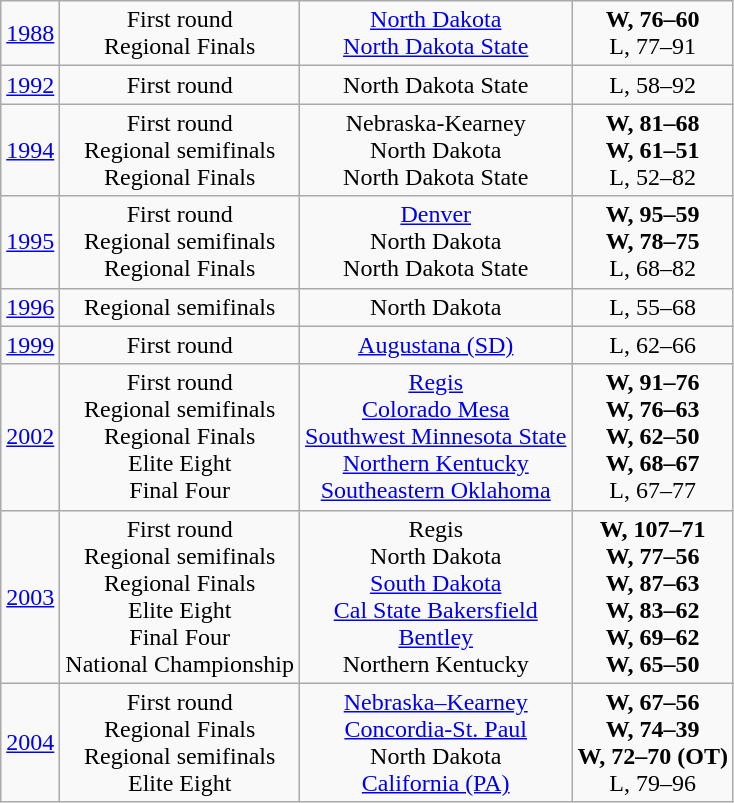<table class="wikitable">
<tr align="center">
<td><a href='#'>1988</a></td>
<td>First round<br>Regional Finals</td>
<td><a href='#'>North Dakota</a><br><a href='#'>North Dakota State</a></td>
<td><strong>W, 76–60</strong><br>L, 77–91</td>
</tr>
<tr align="center">
<td><a href='#'>1992</a></td>
<td>First round</td>
<td>North Dakota State</td>
<td>L, 58–92</td>
</tr>
<tr align="center">
<td><a href='#'>1994</a></td>
<td>First round<br>Regional semifinals<br>Regional Finals</td>
<td>Nebraska-Kearney<br>North Dakota<br>North Dakota State</td>
<td><strong>W, 81–68</strong><br><strong>W, 61–51</strong><br>L, 52–82</td>
</tr>
<tr align="center">
<td><a href='#'>1995</a></td>
<td>First round<br>Regional semifinals<br>Regional Finals</td>
<td><a href='#'>Denver</a><br>North Dakota<br>North Dakota State</td>
<td><strong>W, 95–59</strong><br><strong>W, 78–75</strong><br>L, 68–82</td>
</tr>
<tr align="center">
<td><a href='#'>1996</a></td>
<td>Regional semifinals</td>
<td>North Dakota</td>
<td>L, 55–68</td>
</tr>
<tr align="center">
<td><a href='#'>1999</a></td>
<td>First round</td>
<td><a href='#'>Augustana (SD)</a></td>
<td>L, 62–66</td>
</tr>
<tr align="center">
<td><a href='#'>2002</a></td>
<td>First round<br>Regional semifinals<br>Regional Finals<br>Elite Eight<br>Final Four</td>
<td><a href='#'>Regis</a><br><a href='#'>Colorado Mesa</a><br><a href='#'>Southwest Minnesota State</a><br><a href='#'>Northern Kentucky</a><br><a href='#'>Southeastern Oklahoma</a></td>
<td><strong>W, 91–76</strong><br><strong>W, 76–63</strong><br><strong>W, 62–50</strong><br><strong>W, 68–67</strong><br>L, 67–77</td>
</tr>
<tr align="center">
<td><a href='#'>2003</a></td>
<td>First round<br>Regional semifinals<br>Regional Finals<br>Elite Eight<br>Final Four<br>National Championship</td>
<td>Regis<br>North Dakota<br><a href='#'>South Dakota</a><br><a href='#'>Cal State Bakersfield</a><br><a href='#'>Bentley</a><br>Northern Kentucky</td>
<td><strong>W, 107–71</strong><br><strong>W, 77–56</strong><br><strong>W, 87–63</strong><br><strong>W, 83–62</strong><br><strong>W, 69–62</strong><br><strong>W, 65–50</strong></td>
</tr>
<tr align="center">
<td><a href='#'>2004</a></td>
<td>First round<br>Regional Finals<br>Regional semifinals<br>Elite Eight</td>
<td><a href='#'>Nebraska–Kearney</a><br><a href='#'>Concordia-St. Paul</a><br>North Dakota<br><a href='#'>California (PA)</a></td>
<td><strong>W, 67–56</strong><br><strong>W, 74–39</strong><br><strong>W, 72–70 (OT)</strong><br>L, 79–96</td>
</tr>
</table>
